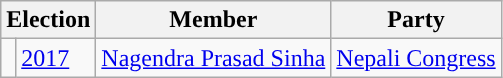<table class="wikitable">
<tr>
<th colspan="2">Election</th>
<th>Member</th>
<th>Party</th>
</tr>
<tr>
<td style="background-color:"></td>
<td><a href='#'>2017</a></td>
<td><a href='#'>Nagendra Prasad Sinha</a></td>
<td><a href='#'>Nepali Congress</a></td>
</tr>
</table>
